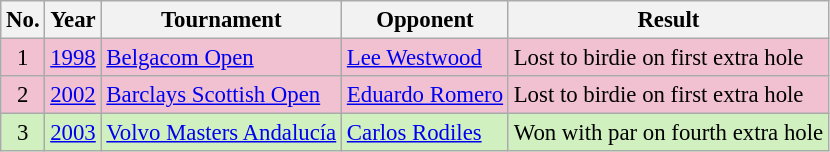<table class="wikitable" style="font-size:95%;">
<tr>
<th>No.</th>
<th>Year</th>
<th>Tournament</th>
<th>Opponent</th>
<th>Result</th>
</tr>
<tr style="background:#F2C1D1;">
<td align=center>1</td>
<td><a href='#'>1998</a></td>
<td><a href='#'>Belgacom Open</a></td>
<td> <a href='#'>Lee Westwood</a></td>
<td>Lost to birdie on first extra hole</td>
</tr>
<tr style="background:#F2C1D1;">
<td align=center>2</td>
<td><a href='#'>2002</a></td>
<td><a href='#'>Barclays Scottish Open</a></td>
<td> <a href='#'>Eduardo Romero</a></td>
<td>Lost to birdie on first extra hole</td>
</tr>
<tr style="background:#D0F0C0;">
<td align=center>3</td>
<td><a href='#'>2003</a></td>
<td><a href='#'>Volvo Masters Andalucía</a></td>
<td> <a href='#'>Carlos Rodiles</a></td>
<td>Won with par on fourth extra hole</td>
</tr>
</table>
